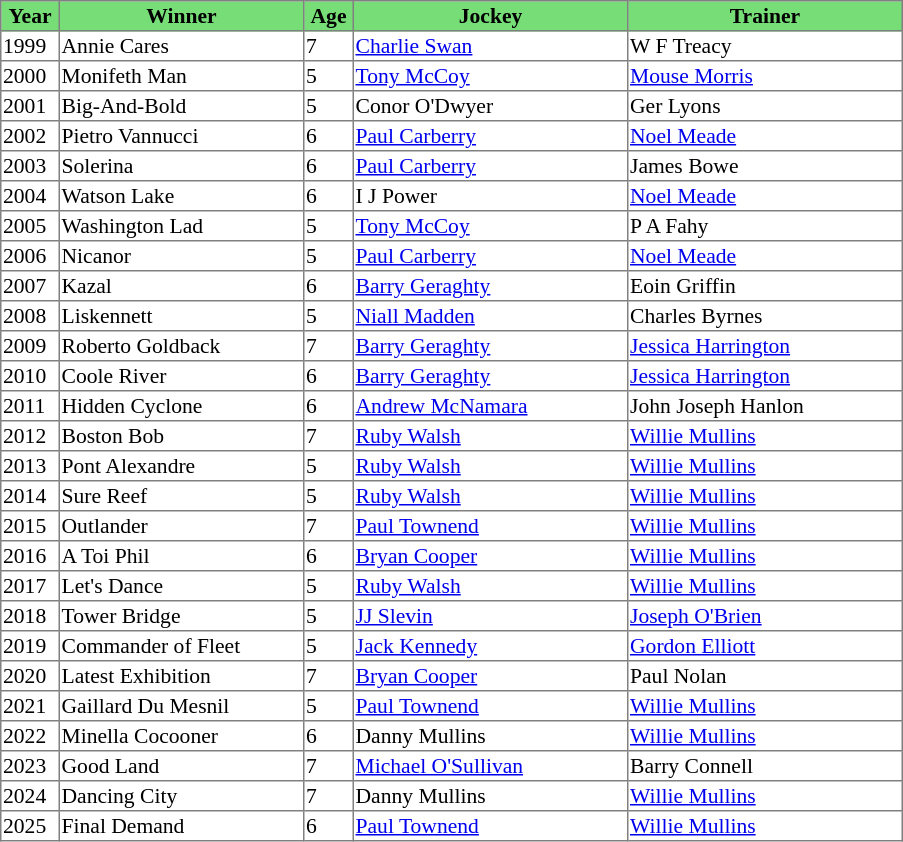<table class = "sortable" | border="1" style="border-collapse: collapse; font-size:90%">
<tr bgcolor="#77dd77" align="center">
<th style="width:36px"><strong>Year</strong></th>
<th style="width:160px"><strong>Winner</strong></th>
<th style="width:30px"><strong>Age</strong></th>
<th style="width:180px"><strong>Jockey</strong></th>
<th style="width:180px"><strong>Trainer</strong></th>
</tr>
<tr>
<td>1999</td>
<td>Annie Cares</td>
<td>7</td>
<td><a href='#'>Charlie Swan</a></td>
<td>W F Treacy</td>
</tr>
<tr>
<td>2000</td>
<td>Monifeth Man</td>
<td>5</td>
<td><a href='#'>Tony McCoy</a></td>
<td><a href='#'>Mouse Morris</a></td>
</tr>
<tr>
<td>2001</td>
<td>Big-And-Bold</td>
<td>5</td>
<td>Conor O'Dwyer</td>
<td>Ger Lyons</td>
</tr>
<tr>
<td>2002</td>
<td>Pietro Vannucci</td>
<td>6</td>
<td><a href='#'>Paul Carberry</a></td>
<td><a href='#'>Noel Meade</a></td>
</tr>
<tr>
<td>2003</td>
<td>Solerina</td>
<td>6</td>
<td><a href='#'>Paul Carberry</a></td>
<td>James Bowe</td>
</tr>
<tr>
<td>2004</td>
<td>Watson Lake</td>
<td>6</td>
<td>I J Power</td>
<td><a href='#'>Noel Meade</a></td>
</tr>
<tr>
<td>2005</td>
<td>Washington Lad</td>
<td>5</td>
<td><a href='#'>Tony McCoy</a></td>
<td>P A Fahy</td>
</tr>
<tr>
<td>2006</td>
<td>Nicanor</td>
<td>5</td>
<td><a href='#'>Paul Carberry</a></td>
<td><a href='#'>Noel Meade</a></td>
</tr>
<tr>
<td>2007</td>
<td>Kazal</td>
<td>6</td>
<td><a href='#'>Barry Geraghty</a></td>
<td>Eoin Griffin</td>
</tr>
<tr>
<td>2008</td>
<td>Liskennett</td>
<td>5</td>
<td><a href='#'>Niall Madden</a></td>
<td>Charles Byrnes</td>
</tr>
<tr>
<td>2009</td>
<td>Roberto Goldback</td>
<td>7</td>
<td><a href='#'>Barry Geraghty</a></td>
<td><a href='#'>Jessica Harrington</a></td>
</tr>
<tr>
<td>2010</td>
<td>Coole River</td>
<td>6</td>
<td><a href='#'>Barry Geraghty</a></td>
<td><a href='#'>Jessica Harrington</a></td>
</tr>
<tr>
<td>2011</td>
<td>Hidden Cyclone</td>
<td>6</td>
<td><a href='#'>Andrew McNamara</a></td>
<td>John Joseph Hanlon</td>
</tr>
<tr>
<td>2012</td>
<td>Boston Bob</td>
<td>7</td>
<td><a href='#'>Ruby Walsh</a></td>
<td><a href='#'>Willie Mullins</a></td>
</tr>
<tr>
<td>2013</td>
<td>Pont Alexandre</td>
<td>5</td>
<td><a href='#'>Ruby Walsh</a></td>
<td><a href='#'>Willie Mullins</a></td>
</tr>
<tr>
<td>2014</td>
<td>Sure Reef</td>
<td>5</td>
<td><a href='#'>Ruby Walsh</a></td>
<td><a href='#'>Willie Mullins</a></td>
</tr>
<tr>
<td>2015</td>
<td>Outlander</td>
<td>7</td>
<td><a href='#'>Paul Townend</a></td>
<td><a href='#'>Willie Mullins</a></td>
</tr>
<tr>
<td>2016</td>
<td>A Toi Phil</td>
<td>6</td>
<td><a href='#'>Bryan Cooper</a></td>
<td><a href='#'>Willie Mullins</a></td>
</tr>
<tr>
<td>2017</td>
<td>Let's Dance</td>
<td>5</td>
<td><a href='#'>Ruby Walsh</a></td>
<td><a href='#'>Willie Mullins</a></td>
</tr>
<tr>
<td>2018</td>
<td>Tower Bridge</td>
<td>5</td>
<td><a href='#'>JJ Slevin</a></td>
<td><a href='#'>Joseph O'Brien</a></td>
</tr>
<tr>
<td>2019</td>
<td>Commander of Fleet</td>
<td>5</td>
<td><a href='#'>Jack Kennedy</a></td>
<td><a href='#'>Gordon Elliott</a></td>
</tr>
<tr>
<td>2020</td>
<td>Latest Exhibition</td>
<td>7</td>
<td><a href='#'>Bryan Cooper</a></td>
<td>Paul Nolan</td>
</tr>
<tr>
<td>2021</td>
<td>Gaillard Du Mesnil</td>
<td>5</td>
<td><a href='#'>Paul Townend</a></td>
<td><a href='#'>Willie Mullins</a></td>
</tr>
<tr>
<td>2022</td>
<td>Minella Cocooner</td>
<td>6</td>
<td>Danny Mullins</td>
<td><a href='#'>Willie Mullins</a></td>
</tr>
<tr>
<td>2023</td>
<td>Good Land</td>
<td>7</td>
<td><a href='#'>Michael O'Sullivan</a></td>
<td>Barry Connell</td>
</tr>
<tr>
<td>2024</td>
<td>Dancing City</td>
<td>7</td>
<td>Danny Mullins</td>
<td><a href='#'>Willie Mullins</a></td>
</tr>
<tr>
<td>2025</td>
<td>Final Demand</td>
<td>6</td>
<td><a href='#'>Paul Townend</a></td>
<td><a href='#'>Willie Mullins</a></td>
</tr>
</table>
